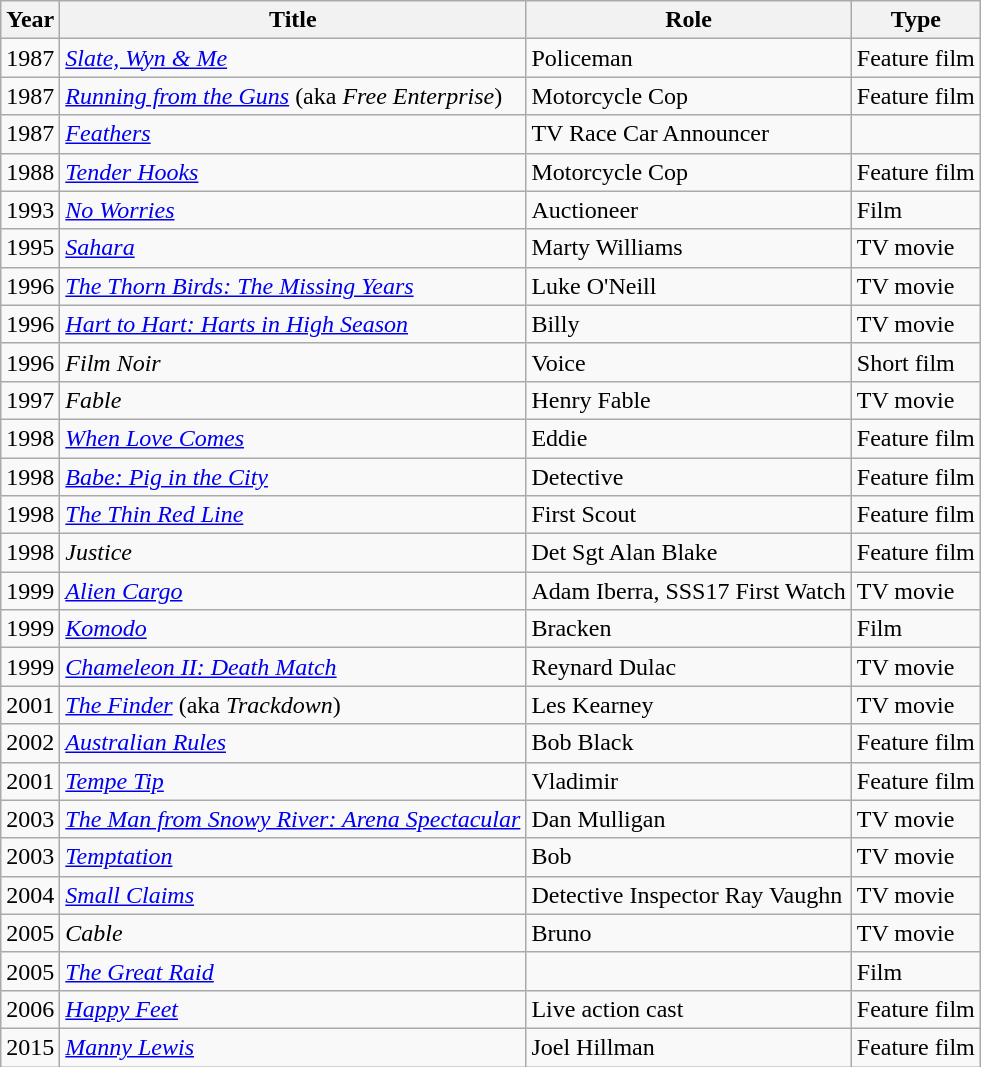<table class=wikitable>
<tr>
<th>Year</th>
<th>Title</th>
<th>Role</th>
<th>Type</th>
</tr>
<tr>
<td>1987</td>
<td><em><a href='#'>Slate, Wyn & Me</a></em></td>
<td>Policeman</td>
<td>Feature film</td>
</tr>
<tr>
<td>1987</td>
<td><em><a href='#'>Running from the Guns</a></em> (aka <em>Free Enterprise</em>)</td>
<td>Motorcycle Cop</td>
<td>Feature film</td>
</tr>
<tr>
<td>1987</td>
<td><em><a href='#'>Feathers</a></em></td>
<td>TV Race Car Announcer</td>
<td></td>
</tr>
<tr>
<td>1988</td>
<td><em><a href='#'>Tender Hooks</a></em></td>
<td>Motorcycle Cop</td>
<td>Feature film</td>
</tr>
<tr>
<td>1993</td>
<td><em><a href='#'>No Worries</a></em></td>
<td>Auctioneer</td>
<td>Film</td>
</tr>
<tr>
<td>1995</td>
<td><em><a href='#'>Sahara</a></em></td>
<td>Marty Williams</td>
<td>TV movie</td>
</tr>
<tr>
<td>1996</td>
<td><em><a href='#'>The Thorn Birds: The Missing Years</a></em></td>
<td>Luke O'Neill</td>
<td>TV movie</td>
</tr>
<tr>
<td>1996</td>
<td><em><a href='#'>Hart to Hart: Harts in High Season</a></em></td>
<td>Billy</td>
<td>TV movie</td>
</tr>
<tr>
<td>1996</td>
<td><em>Film Noir</em></td>
<td>Voice</td>
<td>Short film</td>
</tr>
<tr>
<td>1997</td>
<td><em>Fable</em></td>
<td>Henry Fable</td>
<td>TV movie</td>
</tr>
<tr>
<td>1998</td>
<td><em><a href='#'>When Love Comes</a></em></td>
<td>Eddie</td>
<td>Feature film</td>
</tr>
<tr>
<td>1998</td>
<td><em><a href='#'>Babe: Pig in the City</a></em></td>
<td>Detective</td>
<td>Feature film</td>
</tr>
<tr>
<td>1998</td>
<td><em><a href='#'>The Thin Red Line</a></em></td>
<td>First Scout</td>
<td>Feature film</td>
</tr>
<tr>
<td>1998</td>
<td><em>Justice</em></td>
<td>Det Sgt Alan Blake</td>
<td>Feature film</td>
</tr>
<tr>
<td>1999</td>
<td><em><a href='#'>Alien Cargo</a></em></td>
<td>Adam Iberra, SSS17 First Watch</td>
<td>TV movie</td>
</tr>
<tr>
<td>1999</td>
<td><em><a href='#'>Komodo</a></em></td>
<td>Bracken</td>
<td>Film</td>
</tr>
<tr>
<td>1999</td>
<td><em><a href='#'>Chameleon II: Death Match</a></em></td>
<td>Reynard Dulac</td>
<td>TV movie</td>
</tr>
<tr>
<td>2001</td>
<td><em><a href='#'>The Finder</a></em> (aka <em>Trackdown</em>)</td>
<td>Les Kearney</td>
<td>TV movie</td>
</tr>
<tr>
<td>2002</td>
<td><em><a href='#'>Australian Rules</a></em></td>
<td>Bob Black</td>
<td>Feature film</td>
</tr>
<tr>
<td>2001</td>
<td><em><a href='#'>Tempe Tip</a></em></td>
<td>Vladimir</td>
<td>Feature film</td>
</tr>
<tr>
<td>2003</td>
<td><em><a href='#'>The Man from Snowy River: Arena Spectacular</a></em></td>
<td>Dan Mulligan</td>
<td>TV movie</td>
</tr>
<tr>
<td>2003</td>
<td><em><a href='#'>Temptation</a></em></td>
<td>Bob</td>
<td>TV movie</td>
</tr>
<tr>
<td>2004</td>
<td><em><a href='#'>Small Claims</a></em></td>
<td>Detective Inspector Ray Vaughn</td>
<td>TV movie</td>
</tr>
<tr>
<td>2005</td>
<td><em>Cable</em></td>
<td>Bruno</td>
<td>TV movie</td>
</tr>
<tr>
<td>2005</td>
<td><em><a href='#'>The Great Raid</a></em></td>
<td></td>
<td>Film</td>
</tr>
<tr>
<td>2006</td>
<td><em><a href='#'>Happy Feet</a></em></td>
<td>Live action cast</td>
<td>Feature film</td>
</tr>
<tr>
<td>2015</td>
<td><em><a href='#'>Manny Lewis</a></em></td>
<td>Joel Hillman</td>
<td>Feature film</td>
</tr>
</table>
